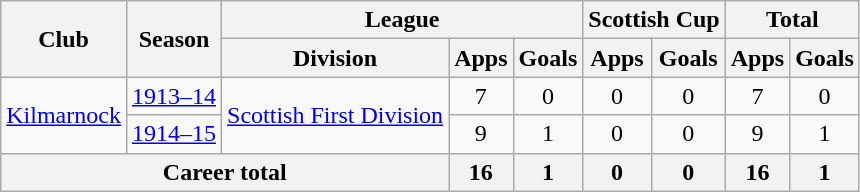<table class="wikitable" style="text-align: center;">
<tr>
<th rowspan="2">Club</th>
<th rowspan="2">Season</th>
<th colspan="3">League</th>
<th colspan="2">Scottish Cup</th>
<th colspan="2">Total</th>
</tr>
<tr>
<th>Division</th>
<th>Apps</th>
<th>Goals</th>
<th>Apps</th>
<th>Goals</th>
<th>Apps</th>
<th>Goals</th>
</tr>
<tr>
<td rowspan="2"><a href='#'>Kilmarnock</a></td>
<td><a href='#'>1913–14</a></td>
<td rowspan="2"><a href='#'>Scottish First Division</a></td>
<td>7</td>
<td>0</td>
<td>0</td>
<td>0</td>
<td>7</td>
<td>0</td>
</tr>
<tr>
<td><a href='#'>1914–15</a></td>
<td>9</td>
<td>1</td>
<td>0</td>
<td>0</td>
<td>9</td>
<td>1</td>
</tr>
<tr>
<th colspan="3">Career total</th>
<th>16</th>
<th>1</th>
<th>0</th>
<th>0</th>
<th>16</th>
<th>1</th>
</tr>
</table>
